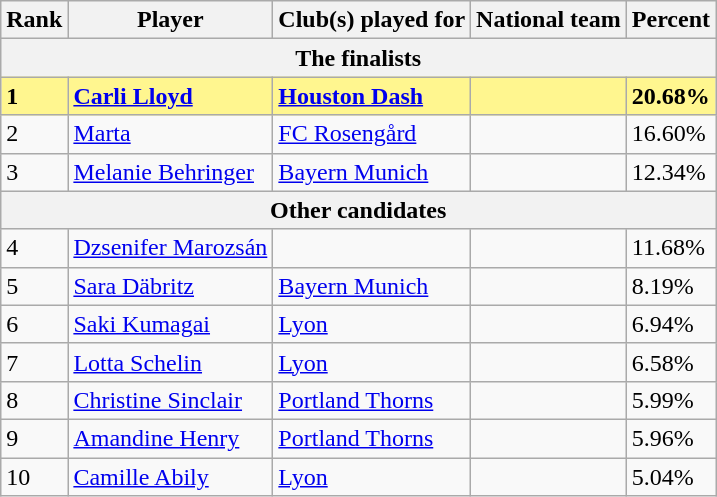<table class="wikitable">
<tr>
<th>Rank</th>
<th>Player</th>
<th>Club(s) played for</th>
<th>National team</th>
<th>Percent</th>
</tr>
<tr>
<th colspan="5">The finalists</th>
</tr>
<tr style="background-color: #FFF68F; font-weight: bold;">
<td>1</td>
<td><a href='#'>Carli Lloyd</a></td>
<td> <a href='#'>Houston Dash</a></td>
<td></td>
<td>20.68%</td>
</tr>
<tr>
<td>2</td>
<td><a href='#'>Marta</a></td>
<td> <a href='#'>FC Rosengård</a></td>
<td></td>
<td>16.60%</td>
</tr>
<tr>
<td>3</td>
<td><a href='#'>Melanie Behringer</a></td>
<td> <a href='#'>Bayern Munich</a></td>
<td></td>
<td>12.34%</td>
</tr>
<tr>
<th colspan="5">Other candidates</th>
</tr>
<tr>
<td>4</td>
<td><a href='#'>Dzsenifer Marozsán</a></td>
<td></td>
<td></td>
<td>11.68%</td>
</tr>
<tr>
<td>5</td>
<td><a href='#'>Sara Däbritz</a></td>
<td> <a href='#'>Bayern Munich</a></td>
<td></td>
<td>8.19%</td>
</tr>
<tr>
<td>6</td>
<td><a href='#'>Saki Kumagai</a></td>
<td> <a href='#'>Lyon</a></td>
<td></td>
<td>6.94%</td>
</tr>
<tr>
<td>7</td>
<td><a href='#'>Lotta Schelin</a></td>
<td> <a href='#'>Lyon</a></td>
<td></td>
<td>6.58%</td>
</tr>
<tr>
<td>8</td>
<td><a href='#'>Christine Sinclair</a></td>
<td> <a href='#'>Portland Thorns</a></td>
<td></td>
<td>5.99%</td>
</tr>
<tr>
<td>9</td>
<td><a href='#'>Amandine Henry</a></td>
<td> <a href='#'>Portland Thorns</a></td>
<td></td>
<td>5.96%</td>
</tr>
<tr>
<td>10</td>
<td><a href='#'>Camille Abily</a></td>
<td> <a href='#'>Lyon</a></td>
<td></td>
<td>5.04%</td>
</tr>
</table>
